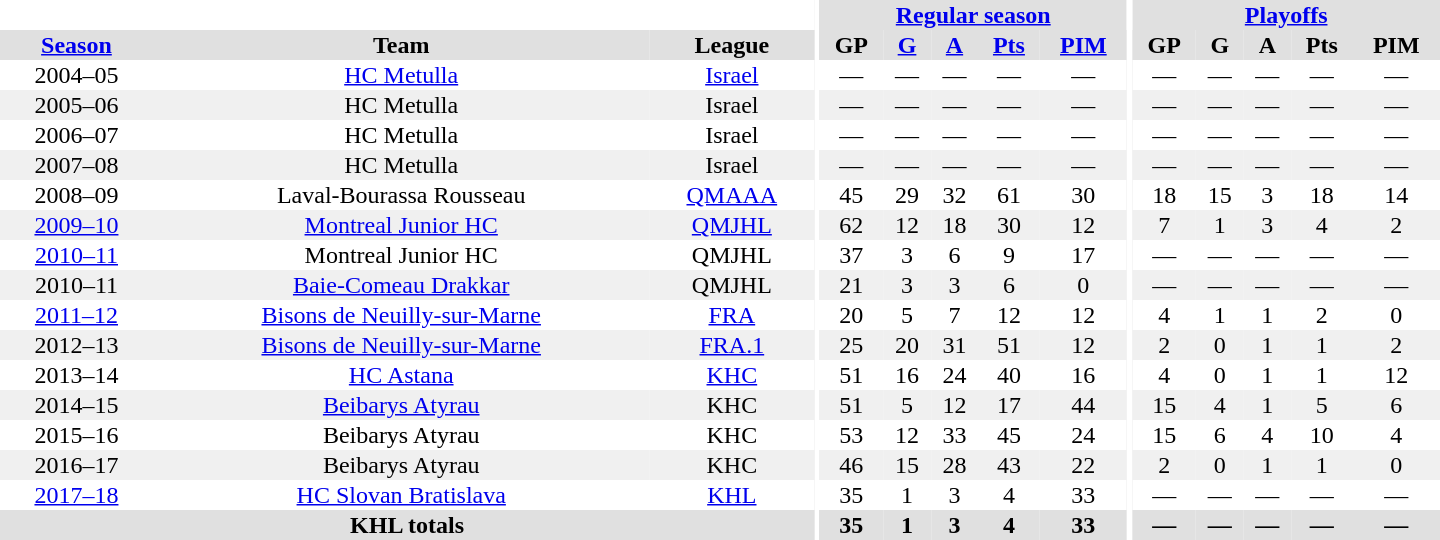<table border="0" cellpadding="1" cellspacing="0" style="text-align:center; width:60em">
<tr bgcolor="#e0e0e0">
<th colspan="3" bgcolor="#ffffff"></th>
<th rowspan="99" bgcolor="#ffffff"></th>
<th colspan="5"><a href='#'>Regular season</a></th>
<th rowspan="99" bgcolor="#ffffff"></th>
<th colspan="5"><a href='#'>Playoffs</a></th>
</tr>
<tr bgcolor="#e0e0e0">
<th><a href='#'>Season</a></th>
<th>Team</th>
<th>League</th>
<th>GP</th>
<th><a href='#'>G</a></th>
<th><a href='#'>A</a></th>
<th><a href='#'>Pts</a></th>
<th><a href='#'>PIM</a></th>
<th>GP</th>
<th>G</th>
<th>A</th>
<th>Pts</th>
<th>PIM</th>
</tr>
<tr>
<td>2004–05</td>
<td><a href='#'>HC Metulla</a></td>
<td><a href='#'>Israel</a></td>
<td>—</td>
<td>—</td>
<td>—</td>
<td>—</td>
<td>—</td>
<td>—</td>
<td>—</td>
<td>—</td>
<td>—</td>
<td>—</td>
</tr>
<tr bgcolor="#f0f0f0">
<td>2005–06</td>
<td>HC Metulla</td>
<td>Israel</td>
<td>—</td>
<td>—</td>
<td>—</td>
<td>—</td>
<td>—</td>
<td>—</td>
<td>—</td>
<td>—</td>
<td>—</td>
<td>—</td>
</tr>
<tr>
<td>2006–07</td>
<td>HC Metulla</td>
<td>Israel</td>
<td>—</td>
<td>—</td>
<td>—</td>
<td>—</td>
<td>—</td>
<td>—</td>
<td>—</td>
<td>—</td>
<td>—</td>
<td>—</td>
</tr>
<tr bgcolor="#f0f0f0">
<td>2007–08</td>
<td>HC Metulla</td>
<td>Israel</td>
<td>—</td>
<td>—</td>
<td>—</td>
<td>—</td>
<td>—</td>
<td>—</td>
<td>—</td>
<td>—</td>
<td>—</td>
<td>—</td>
</tr>
<tr>
<td>2008–09</td>
<td>Laval-Bourassa Rousseau</td>
<td><a href='#'>QMAAA</a></td>
<td>45</td>
<td>29</td>
<td>32</td>
<td>61</td>
<td>30</td>
<td>18</td>
<td>15</td>
<td>3</td>
<td>18</td>
<td>14</td>
</tr>
<tr bgcolor="#f0f0f0">
<td><a href='#'>2009–10</a></td>
<td><a href='#'>Montreal Junior HC</a></td>
<td><a href='#'>QMJHL</a></td>
<td>62</td>
<td>12</td>
<td>18</td>
<td>30</td>
<td>12</td>
<td>7</td>
<td>1</td>
<td>3</td>
<td>4</td>
<td>2</td>
</tr>
<tr>
<td><a href='#'>2010–11</a></td>
<td>Montreal Junior HC</td>
<td>QMJHL</td>
<td>37</td>
<td>3</td>
<td>6</td>
<td>9</td>
<td>17</td>
<td>—</td>
<td>—</td>
<td>—</td>
<td>—</td>
<td>—</td>
</tr>
<tr bgcolor="#f0f0f0">
<td>2010–11</td>
<td><a href='#'>Baie-Comeau Drakkar</a></td>
<td>QMJHL</td>
<td>21</td>
<td>3</td>
<td>3</td>
<td>6</td>
<td>0</td>
<td>—</td>
<td>—</td>
<td>—</td>
<td>—</td>
<td>—</td>
</tr>
<tr>
<td><a href='#'>2011–12</a></td>
<td><a href='#'>Bisons de Neuilly-sur-Marne</a></td>
<td><a href='#'>FRA</a></td>
<td>20</td>
<td>5</td>
<td>7</td>
<td>12</td>
<td>12</td>
<td>4</td>
<td>1</td>
<td>1</td>
<td>2</td>
<td>0</td>
</tr>
<tr bgcolor="#f0f0f0">
<td>2012–13</td>
<td><a href='#'>Bisons de Neuilly-sur-Marne</a></td>
<td><a href='#'>FRA.1</a></td>
<td>25</td>
<td>20</td>
<td>31</td>
<td>51</td>
<td>12</td>
<td>2</td>
<td>0</td>
<td>1</td>
<td>1</td>
<td>2</td>
</tr>
<tr>
<td 2013–14 Kazakhstan Hockey Championship season>2013–14</td>
<td><a href='#'>HC Astana</a></td>
<td><a href='#'>KHC</a></td>
<td>51</td>
<td>16</td>
<td>24</td>
<td>40</td>
<td>16</td>
<td>4</td>
<td>0</td>
<td>1</td>
<td>1</td>
<td>12</td>
</tr>
<tr bgcolor="#f0f0f0">
<td>2014–15</td>
<td><a href='#'>Beibarys Atyrau</a></td>
<td>KHC</td>
<td>51</td>
<td>5</td>
<td>12</td>
<td>17</td>
<td>44</td>
<td>15</td>
<td>4</td>
<td>1</td>
<td>5</td>
<td>6</td>
</tr>
<tr>
<td>2015–16</td>
<td>Beibarys Atyrau</td>
<td>KHC</td>
<td>53</td>
<td>12</td>
<td>33</td>
<td>45</td>
<td>24</td>
<td>15</td>
<td>6</td>
<td>4</td>
<td>10</td>
<td>4</td>
</tr>
<tr bgcolor="#f0f0f0">
<td>2016–17</td>
<td>Beibarys Atyrau</td>
<td>KHC</td>
<td>46</td>
<td>15</td>
<td>28</td>
<td>43</td>
<td>22</td>
<td>2</td>
<td>0</td>
<td>1</td>
<td>1</td>
<td>0</td>
</tr>
<tr>
<td><a href='#'>2017–18</a></td>
<td><a href='#'>HC Slovan Bratislava</a></td>
<td><a href='#'>KHL</a></td>
<td>35</td>
<td>1</td>
<td>3</td>
<td>4</td>
<td>33</td>
<td>—</td>
<td>—</td>
<td>—</td>
<td>—</td>
<td>—</td>
</tr>
<tr bgcolor="#e0e0e0">
<th colspan="3">KHL totals</th>
<th>35</th>
<th>1</th>
<th>3</th>
<th>4</th>
<th>33</th>
<th>—</th>
<th>—</th>
<th>—</th>
<th>—</th>
<th>—</th>
</tr>
</table>
